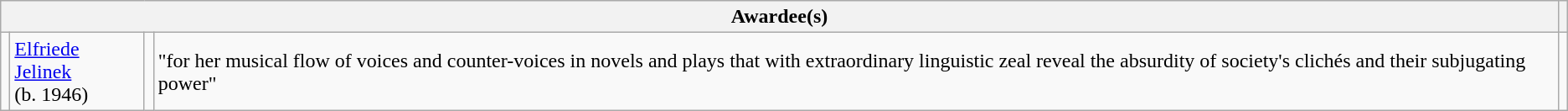<table class="wikitable">
<tr>
<th colspan="4">Awardee(s)</th>
<th></th>
</tr>
<tr>
<td></td>
<td><a href='#'>Elfriede Jelinek</a><br>(b. 1946)</td>
<td></td>
<td>"for her musical flow of voices and counter-voices in novels and plays that with extraordinary linguistic zeal reveal the absurdity of society's clichés and their subjugating power"</td>
<td></td>
</tr>
</table>
